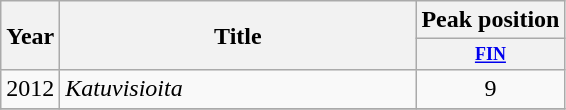<table class="wikitable">
<tr>
<th rowspan="2">Year</th>
<th rowspan="2" style="width:230px;">Title</th>
<th colspan="2">Peak position</th>
</tr>
<tr>
<th style="width;font-size:75%"><a href='#'>FIN</a></th>
</tr>
<tr>
<td>2012</td>
<td><em>Katuvisioita</em></td>
<td style="text-align:center;">9</td>
</tr>
<tr>
</tr>
</table>
